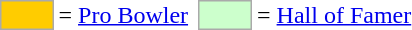<table>
<tr>
<td style="background-color:#FFCC00; border:1px solid #aaaaaa; width:2em;"></td>
<td>= <a href='#'>Pro Bowler</a> </td>
<td></td>
<td style="background-color:#CCFFCC; border:1px solid #aaaaaa; width:2em;"></td>
<td>= <a href='#'>Hall of Famer</a></td>
</tr>
</table>
